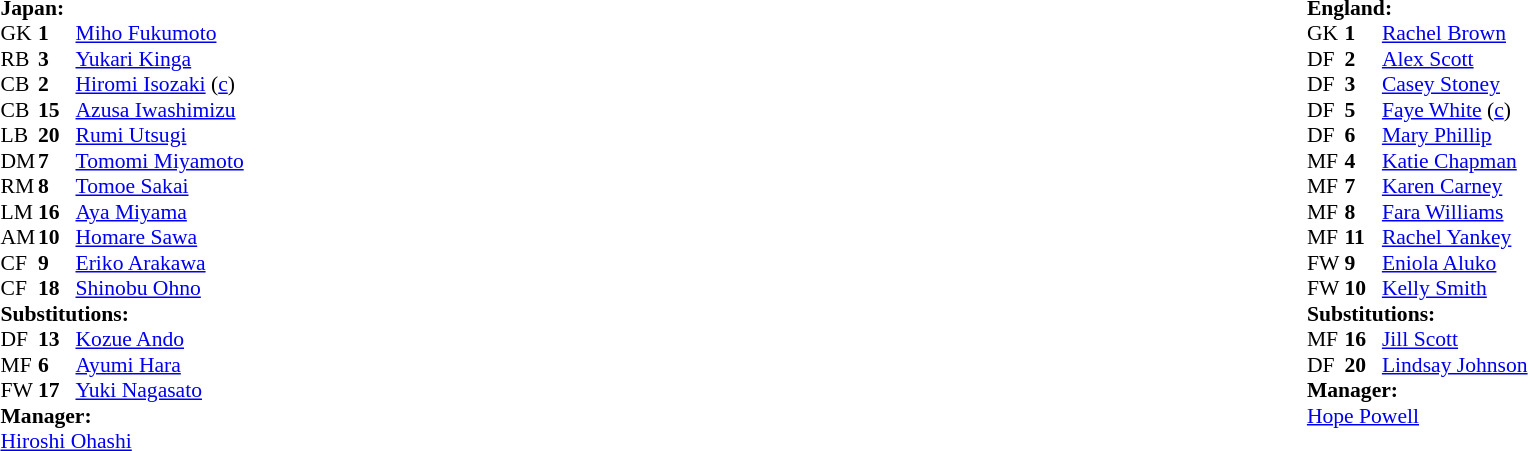<table width="100%">
<tr>
<td valign="top" width="50%"><br><table style="font-size: 90%" cellspacing="0" cellpadding="0">
<tr>
<td colspan=4><br><strong>Japan:</strong></td>
</tr>
<tr>
<th width="25"></th>
<th width="25"></th>
</tr>
<tr>
<td>GK</td>
<td><strong>1</strong></td>
<td><a href='#'>Miho Fukumoto</a></td>
</tr>
<tr>
<td>RB</td>
<td><strong>3</strong></td>
<td><a href='#'>Yukari Kinga</a></td>
<td></td>
<td></td>
</tr>
<tr>
<td>CB</td>
<td><strong>2</strong></td>
<td><a href='#'>Hiromi Isozaki</a> (<a href='#'>c</a>)</td>
<td></td>
<td></td>
</tr>
<tr>
<td>CB</td>
<td><strong>15</strong></td>
<td><a href='#'>Azusa Iwashimizu</a></td>
</tr>
<tr>
<td>LB</td>
<td><strong>20</strong></td>
<td><a href='#'>Rumi Utsugi</a></td>
</tr>
<tr>
<td>DM</td>
<td><strong>7</strong></td>
<td><a href='#'>Tomomi Miyamoto</a></td>
<td></td>
<td></td>
</tr>
<tr>
<td>RM</td>
<td><strong>8</strong></td>
<td><a href='#'>Tomoe Sakai</a></td>
</tr>
<tr>
<td>LM</td>
<td><strong>16</strong></td>
<td><a href='#'>Aya Miyama</a></td>
</tr>
<tr>
<td>AM</td>
<td><strong>10</strong></td>
<td><a href='#'>Homare Sawa</a></td>
</tr>
<tr>
<td>CF</td>
<td><strong>9</strong></td>
<td><a href='#'>Eriko Arakawa</a></td>
</tr>
<tr>
<td>CF</td>
<td><strong>18</strong></td>
<td><a href='#'>Shinobu Ohno</a></td>
</tr>
<tr>
<td colspan=3><strong>Substitutions:</strong></td>
</tr>
<tr>
<td>DF</td>
<td><strong>13</strong></td>
<td><a href='#'>Kozue Ando</a></td>
<td></td>
<td></td>
</tr>
<tr>
<td>MF</td>
<td><strong>6</strong></td>
<td><a href='#'>Ayumi Hara</a></td>
<td></td>
<td></td>
</tr>
<tr>
<td>FW</td>
<td><strong>17</strong></td>
<td><a href='#'>Yuki Nagasato</a></td>
<td></td>
<td></td>
</tr>
<tr>
<td colspan=3><strong>Manager:</strong></td>
</tr>
<tr>
<td colspan=4> <a href='#'>Hiroshi Ohashi</a></td>
</tr>
</table>
</td>
<td valign="top" width="50%"><br><table style="font-size: 90%" cellspacing="0" cellpadding="0" align="center">
<tr>
<td colspan=4><br><strong>England:</strong></td>
</tr>
<tr>
<th width=25></th>
<th width=25></th>
</tr>
<tr>
<td>GK</td>
<td><strong>1</strong></td>
<td><a href='#'>Rachel Brown</a></td>
</tr>
<tr>
<td>DF</td>
<td><strong>2</strong></td>
<td><a href='#'>Alex Scott</a></td>
<td></td>
<td></td>
</tr>
<tr>
<td>DF</td>
<td><strong>3</strong></td>
<td><a href='#'>Casey Stoney</a></td>
</tr>
<tr>
<td>DF</td>
<td><strong>5</strong></td>
<td><a href='#'>Faye White</a> (<a href='#'>c</a>)</td>
</tr>
<tr>
<td>DF</td>
<td><strong>6</strong></td>
<td><a href='#'>Mary Phillip</a></td>
</tr>
<tr>
<td>MF</td>
<td><strong>4</strong></td>
<td><a href='#'>Katie Chapman</a></td>
<td></td>
</tr>
<tr>
<td>MF</td>
<td><strong>7</strong></td>
<td><a href='#'>Karen Carney</a></td>
</tr>
<tr>
<td>MF</td>
<td><strong>8</strong></td>
<td><a href='#'>Fara Williams</a></td>
</tr>
<tr>
<td>MF</td>
<td><strong>11</strong></td>
<td><a href='#'>Rachel Yankey</a></td>
</tr>
<tr>
<td>FW</td>
<td><strong>9</strong></td>
<td><a href='#'>Eniola Aluko</a></td>
<td></td>
<td></td>
</tr>
<tr>
<td>FW</td>
<td><strong>10</strong></td>
<td><a href='#'>Kelly Smith</a></td>
<td></td>
</tr>
<tr>
<td colspan=3><strong>Substitutions:</strong></td>
</tr>
<tr>
<td>MF</td>
<td><strong>16</strong></td>
<td><a href='#'>Jill Scott</a></td>
<td></td>
<td></td>
</tr>
<tr>
<td>DF</td>
<td><strong>20</strong></td>
<td><a href='#'>Lindsay Johnson</a></td>
<td></td>
<td></td>
</tr>
<tr>
<td colspan=3><strong>Manager:</strong></td>
</tr>
<tr>
<td colspan=3> <a href='#'>Hope Powell</a></td>
</tr>
</table>
</td>
</tr>
</table>
